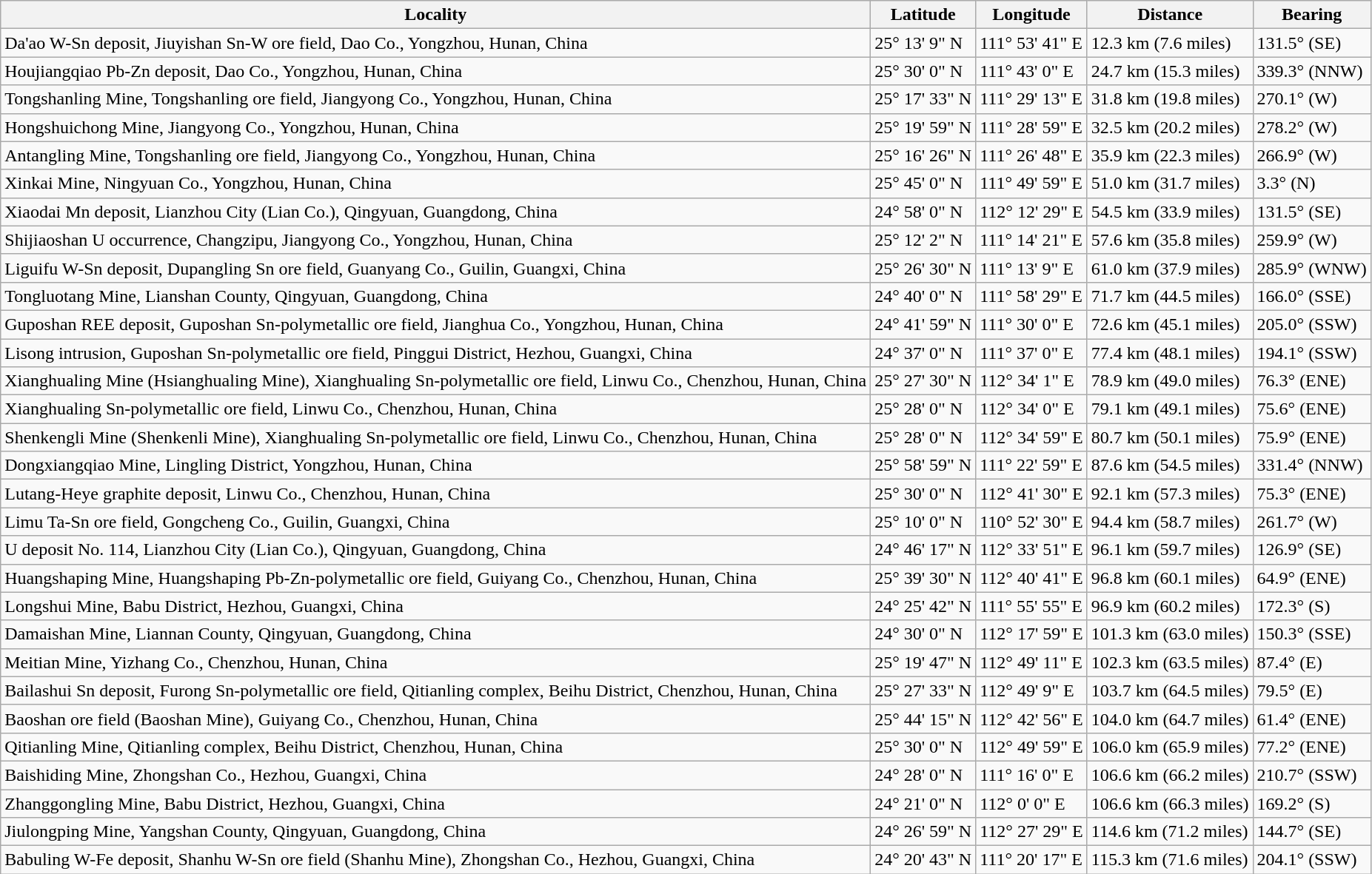<table class="wikitable">
<tr>
<th>Locality</th>
<th>Latitude</th>
<th>Longitude</th>
<th>Distance</th>
<th>Bearing</th>
</tr>
<tr>
<td>Da'ao W-Sn deposit, Jiuyishan Sn-W ore field, Dao Co., Yongzhou, Hunan, China</td>
<td>25° 13' 9" N</td>
<td>111° 53' 41" E</td>
<td>12.3 km (7.6 miles)</td>
<td>131.5° (SE)</td>
</tr>
<tr>
<td>Houjiangqiao Pb-Zn deposit, Dao Co., Yongzhou, Hunan, China</td>
<td>25° 30' 0" N</td>
<td>111° 43' 0" E</td>
<td>24.7 km (15.3 miles)</td>
<td>339.3° (NNW)</td>
</tr>
<tr>
<td>Tongshanling Mine, Tongshanling ore field, Jiangyong Co., Yongzhou, Hunan, China</td>
<td>25° 17' 33" N</td>
<td>111° 29' 13" E</td>
<td>31.8 km (19.8 miles)</td>
<td>270.1° (W)</td>
</tr>
<tr>
<td>Hongshuichong Mine, Jiangyong Co., Yongzhou, Hunan, China</td>
<td>25° 19' 59" N</td>
<td>111° 28' 59" E</td>
<td>32.5 km (20.2 miles)</td>
<td>278.2° (W)</td>
</tr>
<tr>
<td>Antangling Mine, Tongshanling ore field, Jiangyong Co., Yongzhou, Hunan, China</td>
<td>25° 16' 26" N</td>
<td>111° 26' 48" E</td>
<td>35.9 km (22.3 miles)</td>
<td>266.9° (W)</td>
</tr>
<tr>
<td>Xinkai Mine, Ningyuan Co., Yongzhou, Hunan, China</td>
<td>25° 45' 0" N</td>
<td>111° 49' 59" E</td>
<td>51.0 km (31.7 miles)</td>
<td>3.3° (N)</td>
</tr>
<tr>
<td>Xiaodai Mn deposit, Lianzhou City (Lian Co.), Qingyuan, Guangdong, China</td>
<td>24° 58' 0" N</td>
<td>112° 12' 29" E</td>
<td>54.5 km (33.9 miles)</td>
<td>131.5° (SE)</td>
</tr>
<tr>
<td>Shijiaoshan U occurrence, Changzipu, Jiangyong Co., Yongzhou, Hunan, China</td>
<td>25° 12' 2" N</td>
<td>111° 14' 21" E</td>
<td>57.6 km (35.8 miles)</td>
<td>259.9° (W)</td>
</tr>
<tr>
<td>Liguifu W-Sn deposit, Dupangling Sn ore field, Guanyang Co., Guilin, Guangxi, China</td>
<td>25° 26' 30" N</td>
<td>111° 13' 9" E</td>
<td>61.0 km (37.9 miles)</td>
<td>285.9° (WNW)</td>
</tr>
<tr>
<td>Tongluotang Mine, Lianshan County, Qingyuan, Guangdong, China</td>
<td>24° 40' 0" N</td>
<td>111° 58' 29" E</td>
<td>71.7 km (44.5 miles)</td>
<td>166.0° (SSE)</td>
</tr>
<tr>
<td>Guposhan REE deposit, Guposhan Sn-polymetallic ore field, Jianghua Co., Yongzhou, Hunan, China</td>
<td>24° 41' 59" N</td>
<td>111° 30' 0" E</td>
<td>72.6 km (45.1 miles)</td>
<td>205.0° (SSW)</td>
</tr>
<tr>
<td>Lisong intrusion, Guposhan Sn-polymetallic ore field, Pinggui District, Hezhou, Guangxi, China</td>
<td>24° 37' 0" N</td>
<td>111° 37' 0" E</td>
<td>77.4 km (48.1 miles)</td>
<td>194.1° (SSW)</td>
</tr>
<tr>
<td>Xianghualing Mine (Hsianghualing Mine), Xianghualing Sn-polymetallic ore field, Linwu Co., Chenzhou, Hunan, China</td>
<td>25° 27' 30" N</td>
<td>112° 34' 1" E</td>
<td>78.9 km (49.0 miles)</td>
<td>76.3° (ENE)</td>
</tr>
<tr>
<td>Xianghualing Sn-polymetallic ore field, Linwu Co., Chenzhou, Hunan, China</td>
<td>25° 28' 0" N</td>
<td>112° 34' 0" E</td>
<td>79.1 km (49.1 miles)</td>
<td>75.6° (ENE)</td>
</tr>
<tr>
<td>Shenkengli Mine (Shenkenli Mine), Xianghualing Sn-polymetallic ore field, Linwu Co., Chenzhou, Hunan, China</td>
<td>25° 28' 0" N</td>
<td>112° 34' 59" E</td>
<td>80.7 km (50.1 miles)</td>
<td>75.9° (ENE)</td>
</tr>
<tr>
<td>Dongxiangqiao Mine, Lingling District, Yongzhou, Hunan, China</td>
<td>25° 58' 59" N</td>
<td>111° 22' 59" E</td>
<td>87.6 km (54.5 miles)</td>
<td>331.4° (NNW)</td>
</tr>
<tr>
<td>Lutang-Heye graphite deposit, Linwu Co., Chenzhou, Hunan, China</td>
<td>25° 30' 0" N</td>
<td>112° 41' 30" E</td>
<td>92.1 km (57.3 miles)</td>
<td>75.3° (ENE)</td>
</tr>
<tr>
<td>Limu Ta-Sn ore field, Gongcheng Co., Guilin, Guangxi, China</td>
<td>25° 10' 0" N</td>
<td>110° 52' 30" E</td>
<td>94.4 km (58.7 miles)</td>
<td>261.7° (W)</td>
</tr>
<tr>
<td>U deposit No. 114, Lianzhou City (Lian Co.), Qingyuan, Guangdong, China</td>
<td>24° 46' 17" N</td>
<td>112° 33' 51" E</td>
<td>96.1 km (59.7 miles)</td>
<td>126.9° (SE)</td>
</tr>
<tr>
<td>Huangshaping Mine, Huangshaping Pb-Zn-polymetallic ore field, Guiyang Co., Chenzhou, Hunan, China</td>
<td>25° 39' 30" N</td>
<td>112° 40' 41" E</td>
<td>96.8 km (60.1 miles)</td>
<td>64.9° (ENE)</td>
</tr>
<tr>
<td>Longshui Mine, Babu District, Hezhou, Guangxi, China</td>
<td>24° 25' 42" N</td>
<td>111° 55' 55" E</td>
<td>96.9 km (60.2 miles)</td>
<td>172.3° (S)</td>
</tr>
<tr>
<td>Damaishan Mine, Liannan County, Qingyuan, Guangdong, China</td>
<td>24° 30' 0" N</td>
<td>112° 17' 59" E</td>
<td>101.3 km (63.0 miles)</td>
<td>150.3° (SSE)</td>
</tr>
<tr>
<td>Meitian Mine, Yizhang Co., Chenzhou, Hunan, China</td>
<td>25° 19' 47" N</td>
<td>112° 49' 11" E</td>
<td>102.3 km (63.5 miles)</td>
<td>87.4° (E)</td>
</tr>
<tr>
<td>Bailashui Sn deposit, Furong Sn-polymetallic ore field, Qitianling complex, Beihu District, Chenzhou, Hunan, China</td>
<td>25° 27' 33" N</td>
<td>112° 49' 9" E</td>
<td>103.7 km (64.5 miles)</td>
<td>79.5° (E)</td>
</tr>
<tr>
<td>Baoshan ore field (Baoshan Mine), Guiyang Co., Chenzhou, Hunan, China</td>
<td>25° 44' 15" N</td>
<td>112° 42' 56" E</td>
<td>104.0 km (64.7 miles)</td>
<td>61.4° (ENE)</td>
</tr>
<tr>
<td>Qitianling Mine, Qitianling complex, Beihu District, Chenzhou, Hunan, China</td>
<td>25° 30' 0" N</td>
<td>112° 49' 59" E</td>
<td>106.0 km (65.9 miles)</td>
<td>77.2° (ENE)</td>
</tr>
<tr>
<td>Baishiding Mine, Zhongshan Co., Hezhou, Guangxi, China</td>
<td>24° 28' 0" N</td>
<td>111° 16' 0" E</td>
<td>106.6 km (66.2 miles)</td>
<td>210.7° (SSW)</td>
</tr>
<tr>
<td>Zhanggongling Mine, Babu District, Hezhou, Guangxi, China</td>
<td>24° 21' 0" N</td>
<td>112° 0' 0" E</td>
<td>106.6 km (66.3 miles)</td>
<td>169.2° (S)</td>
</tr>
<tr>
<td>Jiulongping Mine, Yangshan County, Qingyuan, Guangdong, China</td>
<td>24° 26' 59" N</td>
<td>112° 27' 29" E</td>
<td>114.6 km (71.2 miles)</td>
<td>144.7° (SE)</td>
</tr>
<tr>
<td>Babuling W-Fe deposit, Shanhu W-Sn ore field (Shanhu Mine), Zhongshan Co., Hezhou, Guangxi, China</td>
<td>24° 20' 43" N</td>
<td>111° 20' 17" E</td>
<td>115.3 km (71.6 miles)</td>
<td>204.1° (SSW)</td>
</tr>
</table>
